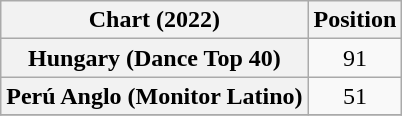<table class="wikitable plainrowheaders" style="text-align:center">
<tr>
<th scope="col">Chart (2022)</th>
<th scope="col">Position</th>
</tr>
<tr>
<th scope="row">Hungary (Dance Top 40)</th>
<td>91</td>
</tr>
<tr>
<th scope="row">Perú Anglo (Monitor Latino)</th>
<td>51</td>
</tr>
<tr>
</tr>
</table>
